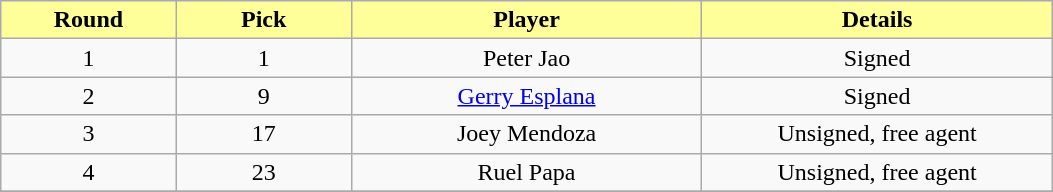<table class="wikitable sortable sortable">
<tr>
<th style="background:#ffff99; color:"000000" width="10%">Round</th>
<th style="background:#ffff99; color:#000000" width="10%">Pick</th>
<th style="background:#ffff99; color:#000000" width="20%">Player</th>
<th style="background:#ffff99; color:#000000" width="20%">Details</th>
</tr>
<tr style="text-align: center">
<td>1</td>
<td>1</td>
<td>Peter Jao</td>
<td>Signed</td>
</tr>
<tr style="text-align: center">
<td>2</td>
<td>9</td>
<td><a href='#'>Gerry Esplana</a></td>
<td>Signed</td>
</tr>
<tr style="text-align: center">
<td>3</td>
<td>17</td>
<td>Joey Mendoza</td>
<td>Unsigned, free agent</td>
</tr>
<tr style="text-align: center">
<td>4</td>
<td>23</td>
<td>Ruel Papa</td>
<td>Unsigned, free agent</td>
</tr>
<tr>
</tr>
</table>
